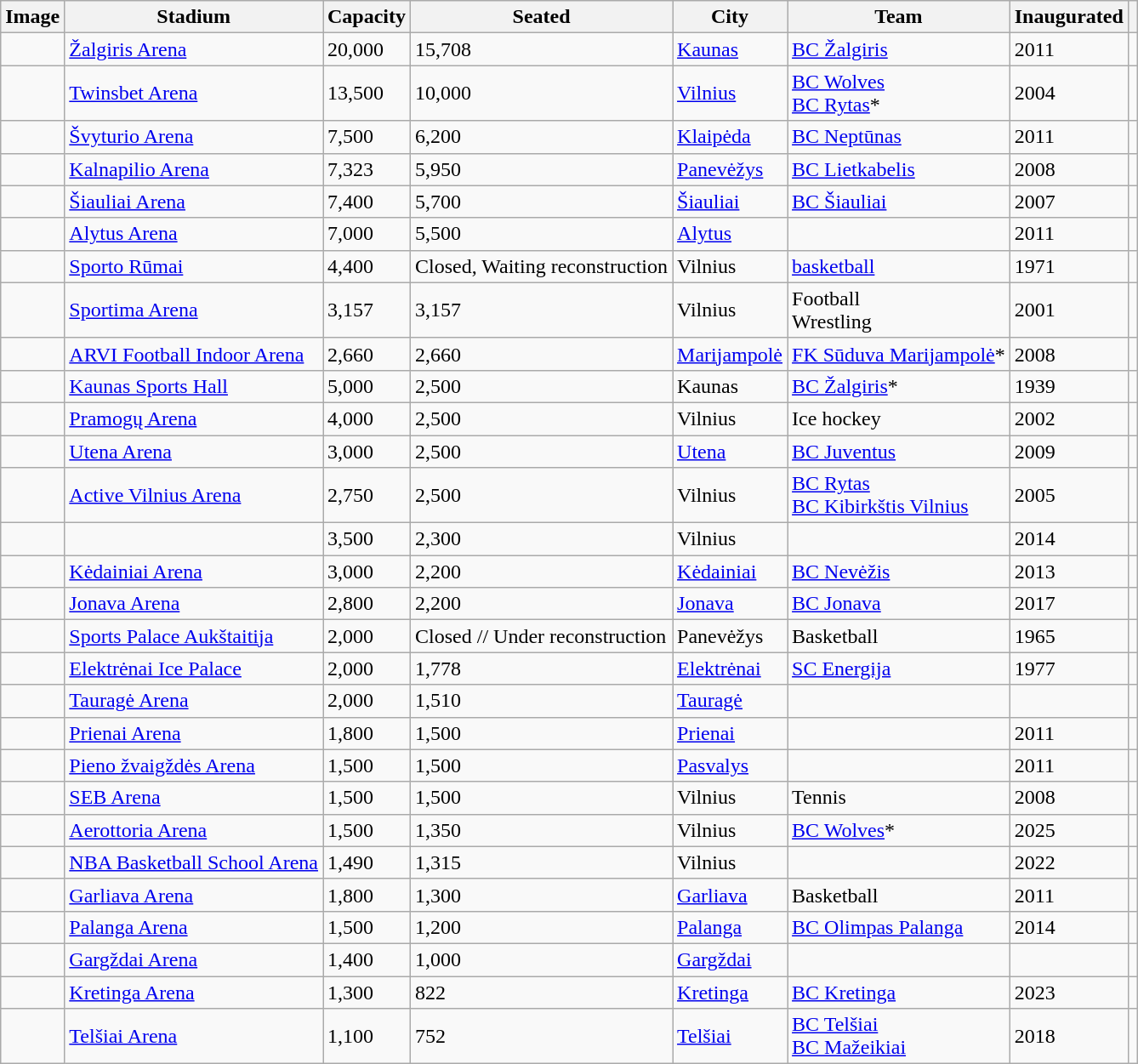<table class="wikitable sortable defaultcenter col2left col3right col5left col6left">
<tr>
<th>Image</th>
<th>Stadium</th>
<th>Capacity</th>
<th>Seated</th>
<th>City</th>
<th>Team</th>
<th>Inaugurated</th>
<th></th>
</tr>
<tr>
<td></td>
<td><a href='#'>Žalgiris Arena</a></td>
<td>20,000</td>
<td>15,708</td>
<td><a href='#'>Kaunas</a></td>
<td><a href='#'>BC Žalgiris</a></td>
<td>2011</td>
<td></td>
</tr>
<tr>
<td></td>
<td><a href='#'>Twinsbet Arena</a></td>
<td>13,500</td>
<td>10,000</td>
<td><a href='#'>Vilnius</a></td>
<td><a href='#'>BC Wolves</a><br><a href='#'>BC Rytas</a>*</td>
<td>2004</td>
<td></td>
</tr>
<tr>
<td></td>
<td><a href='#'>Švyturio Arena</a></td>
<td>7,500</td>
<td>6,200</td>
<td><a href='#'>Klaipėda</a></td>
<td><a href='#'>BC Neptūnas</a></td>
<td>2011</td>
<td></td>
</tr>
<tr>
<td></td>
<td><a href='#'>Kalnapilio Arena</a></td>
<td>7,323</td>
<td>5,950</td>
<td><a href='#'>Panevėžys</a></td>
<td><a href='#'>BC Lietkabelis</a></td>
<td>2008</td>
<td></td>
</tr>
<tr>
<td></td>
<td><a href='#'>Šiauliai Arena</a></td>
<td>7,400</td>
<td>5,700</td>
<td><a href='#'>Šiauliai</a></td>
<td><a href='#'>BC Šiauliai</a></td>
<td>2007</td>
<td></td>
</tr>
<tr>
<td></td>
<td><a href='#'>Alytus Arena</a></td>
<td>7,000</td>
<td>5,500</td>
<td><a href='#'>Alytus</a></td>
<td></td>
<td>2011</td>
<td></td>
</tr>
<tr>
<td></td>
<td><a href='#'>Sporto Rūmai</a></td>
<td>4,400</td>
<td>Closed, Waiting reconstruction</td>
<td>Vilnius</td>
<td><a href='#'>basketball</a></td>
<td>1971</td>
<td></td>
</tr>
<tr>
<td></td>
<td><a href='#'>Sportima Arena</a></td>
<td>3,157</td>
<td>3,157</td>
<td>Vilnius</td>
<td>Football<br>Wrestling</td>
<td>2001</td>
<td></td>
</tr>
<tr>
<td></td>
<td><a href='#'>ARVI Football Indoor Arena</a></td>
<td>2,660</td>
<td>2,660</td>
<td><a href='#'>Marijampolė</a></td>
<td><a href='#'>FK Sūduva Marijampolė</a>*</td>
<td>2008</td>
<td></td>
</tr>
<tr>
<td></td>
<td><a href='#'>Kaunas Sports Hall</a></td>
<td>5,000</td>
<td>2,500</td>
<td>Kaunas</td>
<td><a href='#'>BC Žalgiris</a>*</td>
<td>1939</td>
<td></td>
</tr>
<tr>
<td></td>
<td><a href='#'>Pramogų Arena</a></td>
<td>4,000</td>
<td>2,500</td>
<td>Vilnius</td>
<td>Ice hockey</td>
<td>2002</td>
<td></td>
</tr>
<tr>
<td></td>
<td><a href='#'>Utena Arena</a></td>
<td>3,000</td>
<td>2,500</td>
<td><a href='#'>Utena</a></td>
<td><a href='#'>BC Juventus</a></td>
<td>2009</td>
<td></td>
</tr>
<tr>
<td></td>
<td><a href='#'>Active Vilnius Arena</a></td>
<td>2,750</td>
<td>2,500</td>
<td>Vilnius</td>
<td><a href='#'>BC Rytas</a><br><a href='#'>BC Kibirkštis Vilnius</a></td>
<td>2005</td>
<td></td>
</tr>
<tr>
<td></td>
<td></td>
<td>3,500</td>
<td>2,300</td>
<td>Vilnius</td>
<td></td>
<td>2014</td>
<td></td>
</tr>
<tr>
<td></td>
<td><a href='#'>Kėdainiai Arena</a></td>
<td>3,000</td>
<td>2,200</td>
<td><a href='#'>Kėdainiai</a></td>
<td><a href='#'>BC Nevėžis</a></td>
<td>2013</td>
<td></td>
</tr>
<tr>
<td></td>
<td><a href='#'>Jonava Arena</a></td>
<td>2,800</td>
<td>2,200</td>
<td><a href='#'>Jonava</a></td>
<td><a href='#'>BC Jonava</a></td>
<td>2017</td>
<td></td>
</tr>
<tr>
<td></td>
<td><a href='#'>Sports Palace Aukštaitija</a></td>
<td>2,000</td>
<td>Closed // Under reconstruction</td>
<td>Panevėžys</td>
<td>Basketball</td>
<td>1965</td>
<td></td>
</tr>
<tr>
<td></td>
<td><a href='#'>Elektrėnai Ice Palace</a></td>
<td>2,000</td>
<td>1,778</td>
<td><a href='#'>Elektrėnai</a></td>
<td><a href='#'>SC Energija</a></td>
<td>1977</td>
<td></td>
</tr>
<tr>
<td></td>
<td><a href='#'>Tauragė Arena</a></td>
<td>2,000</td>
<td>1,510</td>
<td><a href='#'>Tauragė</a></td>
<td></td>
<td></td>
<td></td>
</tr>
<tr>
<td></td>
<td><a href='#'>Prienai Arena</a></td>
<td>1,800</td>
<td>1,500</td>
<td><a href='#'>Prienai</a></td>
<td></td>
<td>2011</td>
<td></td>
</tr>
<tr>
<td></td>
<td><a href='#'>Pieno žvaigždės Arena</a></td>
<td>1,500</td>
<td>1,500</td>
<td><a href='#'>Pasvalys</a></td>
<td></td>
<td>2011</td>
<td></td>
</tr>
<tr>
<td></td>
<td><a href='#'>SEB Arena</a></td>
<td>1,500</td>
<td>1,500</td>
<td>Vilnius</td>
<td>Tennis</td>
<td>2008</td>
<td></td>
</tr>
<tr>
<td></td>
<td><a href='#'>Aerottoria Arena</a></td>
<td>1,500</td>
<td>1,350</td>
<td>Vilnius</td>
<td><a href='#'>BC Wolves</a>*</td>
<td>2025</td>
<td></td>
</tr>
<tr>
<td></td>
<td><a href='#'>NBA Basketball School Arena</a></td>
<td>1,490</td>
<td>1,315</td>
<td>Vilnius</td>
<td></td>
<td>2022</td>
<td></td>
</tr>
<tr>
<td></td>
<td><a href='#'>Garliava Arena</a></td>
<td>1,800</td>
<td>1,300</td>
<td><a href='#'>Garliava</a></td>
<td>Basketball</td>
<td>2011</td>
<td></td>
</tr>
<tr>
<td></td>
<td><a href='#'>Palanga Arena</a></td>
<td>1,500</td>
<td>1,200</td>
<td><a href='#'>Palanga</a></td>
<td><a href='#'>BC Olimpas Palanga</a></td>
<td>2014</td>
<td></td>
</tr>
<tr>
<td></td>
<td><a href='#'>Gargždai Arena</a></td>
<td>1,400</td>
<td>1,000</td>
<td><a href='#'>Gargždai</a></td>
<td></td>
<td></td>
<td></td>
</tr>
<tr>
<td></td>
<td><a href='#'>Kretinga Arena</a></td>
<td>1,300</td>
<td>822</td>
<td><a href='#'>Kretinga</a></td>
<td><a href='#'>BC Kretinga</a></td>
<td>2023</td>
<td></td>
</tr>
<tr>
<td></td>
<td><a href='#'>Telšiai Arena</a></td>
<td>1,100</td>
<td>752</td>
<td><a href='#'>Telšiai</a></td>
<td><a href='#'>BC Telšiai</a><br><a href='#'>BC Mažeikiai</a></td>
<td>2018</td>
<td></td>
</tr>
</table>
